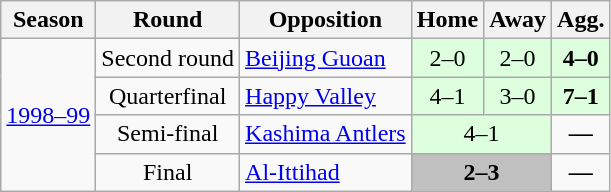<table class="wikitable">
<tr>
<th>Season</th>
<th>Round</th>
<th>Opposition</th>
<th>Home</th>
<th>Away</th>
<th>Agg.</th>
</tr>
<tr>
<td style="text-align:center;" rowspan="4"><a href='#'>1998–99</a></td>
<td style="text-align:center;">Second round</td>
<td> <a href='#'>Beijing Guoan</a></td>
<td style="text-align:center; background:#dfd;">2–0</td>
<td style="text-align:center; background:#dfd;">2–0</td>
<td style="text-align:center; background:#dfd;"><strong>4–0</strong></td>
</tr>
<tr>
<td style="text-align:center;">Quarterfinal</td>
<td> <a href='#'>Happy Valley</a></td>
<td style="text-align:center; background:#dfd;">4–1</td>
<td style="text-align:center; background:#dfd;">3–0</td>
<td style="text-align:center; background:#dfd;"><strong>7–1</strong></td>
</tr>
<tr>
<td style="text-align:center;">Semi-final</td>
<td> <a href='#'>Kashima Antlers</a></td>
<td style="text-align:center; background:#dfd;"colspan="2">4–1</td>
<td style="text-align:center;"><strong>—</strong></td>
</tr>
<tr>
<td style="text-align:center;">Final</td>
<td> <a href='#'>Al-Ittihad</a></td>
<td style="text-align:center; background:#c0c0c0;"colspan="2"><strong>2–3 </strong></td>
<td style="text-align:center;"><strong>—</strong></td>
</tr>
</table>
